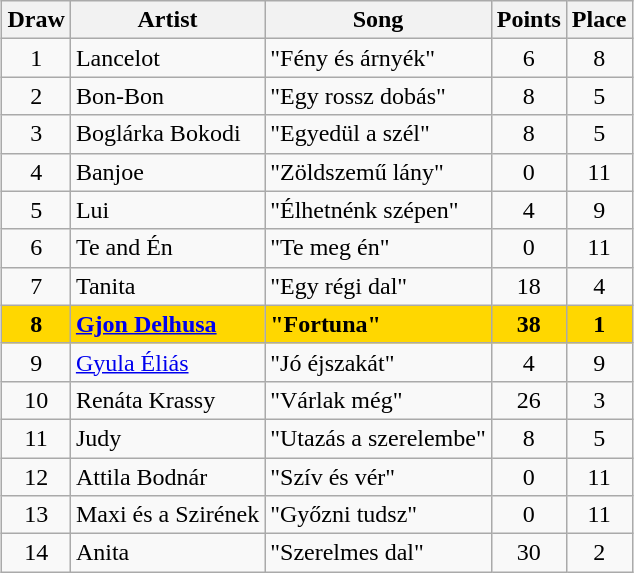<table class="sortable wikitable" style="margin: 1em auto 1em auto; text-align:center">
<tr>
<th>Draw</th>
<th>Artist</th>
<th>Song</th>
<th>Points</th>
<th>Place</th>
</tr>
<tr>
<td>1</td>
<td align="left">Lancelot</td>
<td align="left">"Fény és árnyék"</td>
<td>6</td>
<td>8</td>
</tr>
<tr>
<td>2</td>
<td align="left">Bon-Bon</td>
<td align="left">"Egy rossz dobás"</td>
<td>8</td>
<td>5</td>
</tr>
<tr>
<td>3</td>
<td align="left">Boglárka Bokodi</td>
<td align="left">"Egyedül a szél"</td>
<td>8</td>
<td>5</td>
</tr>
<tr>
<td>4</td>
<td align="left">Banjoe</td>
<td align="left">"Zöldszemű lány"</td>
<td>0</td>
<td>11</td>
</tr>
<tr>
<td>5</td>
<td align="left">Lui</td>
<td align="left">"Élhetnénk szépen"</td>
<td>4</td>
<td>9</td>
</tr>
<tr>
<td>6</td>
<td align="left">Te and Én</td>
<td align="left">"Te meg én"</td>
<td>0</td>
<td>11</td>
</tr>
<tr>
<td>7</td>
<td align="left">Tanita</td>
<td align="left">"Egy régi dal"</td>
<td>18</td>
<td>4</td>
</tr>
<tr bgcolor="gold">
<td><strong>8</strong></td>
<td align="left"><strong><a href='#'>Gjon Delhusa</a></strong></td>
<td align="left"><strong>"Fortuna"</strong></td>
<td><strong>38</strong></td>
<td><strong>1</strong></td>
</tr>
<tr>
<td>9</td>
<td align="left"><a href='#'>Gyula Éliás</a></td>
<td align="left">"Jó éjszakát"</td>
<td>4</td>
<td>9</td>
</tr>
<tr>
<td>10</td>
<td align="left">Renáta Krassy</td>
<td align="left">"Várlak még"</td>
<td>26</td>
<td>3</td>
</tr>
<tr>
<td>11</td>
<td align="left">Judy</td>
<td align="left">"Utazás a szerelembe"</td>
<td>8</td>
<td>5</td>
</tr>
<tr>
<td>12</td>
<td align="left">Attila Bodnár</td>
<td align="left">"Szív és vér"</td>
<td>0</td>
<td>11</td>
</tr>
<tr>
<td>13</td>
<td align="left">Maxi és a Szirének</td>
<td align="left">"Győzni tudsz"</td>
<td>0</td>
<td>11</td>
</tr>
<tr>
<td>14</td>
<td align="left">Anita</td>
<td align="left">"Szerelmes dal"</td>
<td>30</td>
<td>2</td>
</tr>
</table>
